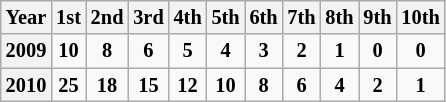<table class="wikitable" style="font-size:85%; text-align:center">
<tr>
<th>Year</th>
<th>1st</th>
<th>2nd</th>
<th>3rd</th>
<th>4th</th>
<th>5th</th>
<th>6th</th>
<th>7th</th>
<th>8th</th>
<th>9th</th>
<th>10th</th>
</tr>
<tr>
<th>2009</th>
<td><strong>10</strong></td>
<td><strong>8</strong></td>
<td><strong>6</strong></td>
<td><strong>5</strong></td>
<td><strong>4</strong></td>
<td><strong>3</strong></td>
<td><strong>2</strong></td>
<td><strong>1</strong></td>
<td><strong>0</strong></td>
<td><strong>0</strong></td>
</tr>
<tr>
<th>2010</th>
<td><strong>25</strong></td>
<td><strong>18</strong></td>
<td><strong>15</strong></td>
<td><strong>12</strong></td>
<td><strong>10</strong></td>
<td><strong>8</strong></td>
<td><strong>6</strong></td>
<td><strong>4</strong></td>
<td><strong>2</strong></td>
<td><strong>1</strong></td>
</tr>
</table>
